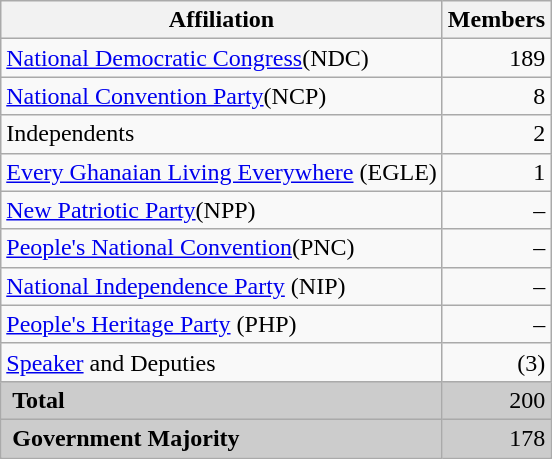<table class="wikitable">
<tr>
<th>Affiliation</th>
<th>Members</th>
</tr>
<tr>
<td><a href='#'>National Democratic Congress</a>(NDC)</td>
<td align="right">189</td>
</tr>
<tr>
<td><a href='#'>National Convention Party</a>(NCP)</td>
<td align="right">8</td>
</tr>
<tr>
<td>Independents</td>
<td align="right">2</td>
</tr>
<tr>
<td><a href='#'>Every Ghanaian Living Everywhere</a> (EGLE)</td>
<td align="right">1</td>
</tr>
<tr>
<td><a href='#'>New Patriotic Party</a>(NPP)</td>
<td align="right">–</td>
</tr>
<tr>
<td><a href='#'>People's National Convention</a>(PNC)</td>
<td align="right">–</td>
</tr>
<tr>
<td><a href='#'>National Independence Party</a> (NIP)</td>
<td align="right">–</td>
</tr>
<tr>
<td><a href='#'>People's Heritage Party</a> (PHP)</td>
<td align="right">–</td>
</tr>
<tr>
<td><a href='#'>Speaker</a> and Deputies</td>
<td align="right">(3)</td>
</tr>
<tr bgcolor="CCCCCC">
<td> <strong>Total</strong></td>
<td align="right">200</td>
</tr>
<tr bgcolor="CCCCCC">
<td> <strong>Government Majority</strong></td>
<td align="right">178</td>
</tr>
</table>
